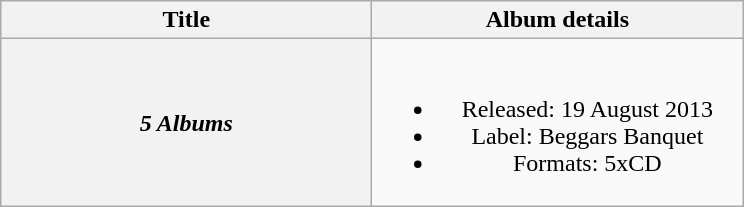<table class="wikitable plainrowheaders" style="text-align:center;">
<tr>
<th scope="col" style="width:15em;">Title</th>
<th scope="col" style="width:15em;">Album details</th>
</tr>
<tr>
<th scope="row"><em>5 Albums</em></th>
<td><br><ul><li>Released: 19 August 2013</li><li>Label: Beggars Banquet</li><li>Formats: 5xCD</li></ul></td>
</tr>
</table>
